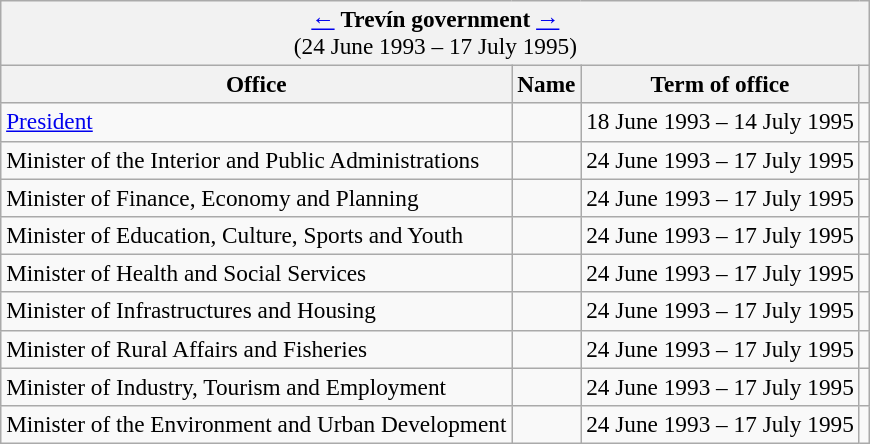<table class="wikitable" style="font-size:97%;">
<tr>
<td colspan="4" bgcolor="#F2F2F2" align="center"><a href='#'>←</a> <strong>Trevín government</strong>  <a href='#'>→</a><br>(24 June 1993 – 17 July 1995)</td>
</tr>
<tr>
<th>Office</th>
<th>Name</th>
<th>Term of office</th>
<th></th>
</tr>
<tr>
<td><a href='#'>President</a></td>
<td><strong></strong></td>
<td>18 June 1993 – 14 July 1995</td>
<td align=center></td>
</tr>
<tr>
<td>Minister of the Interior and Public Administrations</td>
<td><strong></strong></td>
<td>24 June 1993 – 17 July 1995</td>
<td align=center></td>
</tr>
<tr>
<td>Minister of Finance, Economy and Planning</td>
<td><strong></strong></td>
<td>24 June 1993 – 17 July 1995</td>
<td align=center></td>
</tr>
<tr>
<td>Minister of Education, Culture, Sports and Youth</td>
<td><strong></strong></td>
<td>24 June 1993 – 17 July 1995</td>
<td align=center></td>
</tr>
<tr>
<td>Minister of Health and Social Services</td>
<td><strong></strong> </td>
<td>24 June 1993 – 17 July 1995</td>
<td align=center></td>
</tr>
<tr>
<td>Minister of Infrastructures and Housing</td>
<td><strong></strong></td>
<td>24 June 1993 – 17 July 1995</td>
<td align=center></td>
</tr>
<tr>
<td>Minister of Rural Affairs and Fisheries</td>
<td><strong></strong></td>
<td>24 June 1993 – 17 July 1995</td>
<td align=center></td>
</tr>
<tr>
<td>Minister of Industry, Tourism and Employment</td>
<td><strong></strong></td>
<td>24 June 1993 – 17 July 1995</td>
<td align=center></td>
</tr>
<tr>
<td>Minister of the Environment and Urban Development</td>
<td><strong></strong></td>
<td>24 June 1993 – 17 July 1995</td>
<td align=center></td>
</tr>
</table>
